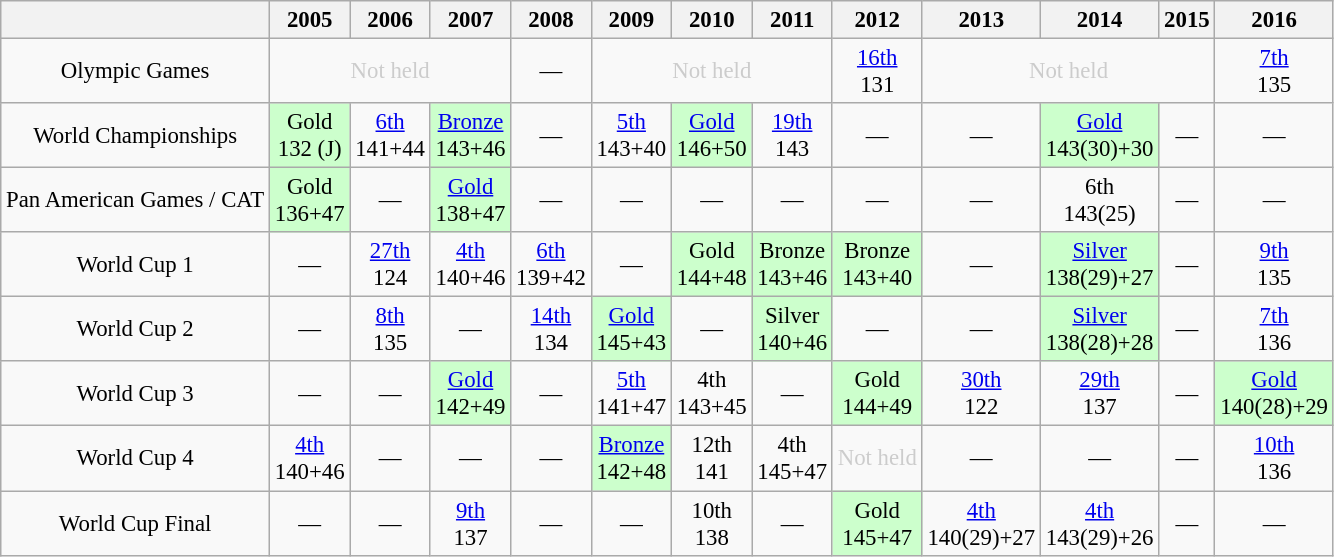<table class="wikitable" style="font-size: 95%; text-align: center">
<tr>
<th></th>
<th>2005</th>
<th>2006</th>
<th>2007</th>
<th>2008</th>
<th>2009</th>
<th>2010</th>
<th>2011</th>
<th>2012</th>
<th>2013</th>
<th>2014</th>
<th>2015</th>
<th>2016</th>
</tr>
<tr>
<td>Olympic Games</td>
<td colspan="3" style="color:#ccc;">Not held</td>
<td>—</td>
<td colspan="3" style="color:#ccc;">Not held</td>
<td><a href='#'>16th</a><br>131</td>
<td colspan="3" style="color:#ccc;">Not held</td>
<td><a href='#'>7th</a><br>135</td>
</tr>
<tr>
<td>World Championships</td>
<td style="background:#cfc;"> Gold<br>132 (J)</td>
<td><a href='#'>6th</a><br>141+44</td>
<td style="background:#cfc;"> <a href='#'>Bronze</a><br>143+46</td>
<td>—</td>
<td><a href='#'>5th</a><br>143+40</td>
<td style="background:#cfc;"> <a href='#'>Gold</a><br>146+50</td>
<td><a href='#'>19th</a><br>143</td>
<td>—</td>
<td>—</td>
<td style="background:#cfc;"> <a href='#'>Gold</a><br>143(30)+30</td>
<td>—</td>
<td>—</td>
</tr>
<tr>
<td>Pan American Games / CAT</td>
<td style="background:#cfc;"> Gold<br>136+47</td>
<td>—</td>
<td style="background:#cfc;"> <a href='#'>Gold</a><br>138+47</td>
<td>—</td>
<td>—</td>
<td>—</td>
<td>—</td>
<td>—</td>
<td>—</td>
<td>6th<br>143(25)</td>
<td>—</td>
<td>—</td>
</tr>
<tr>
<td>World Cup 1</td>
<td>—</td>
<td><a href='#'>27th</a><br>124</td>
<td><a href='#'>4th</a><br>140+46</td>
<td><a href='#'>6th</a><br>139+42</td>
<td>—</td>
<td style="background:#cfc;"> Gold<br>144+48</td>
<td style="background:#cfc;"> Bronze<br>143+46</td>
<td style="background:#cfc;"> Bronze<br>143+40</td>
<td>—</td>
<td style="background:#cfc;"> <a href='#'>Silver</a><br>138(29)+27</td>
<td>—</td>
<td><a href='#'>9th</a><br>135</td>
</tr>
<tr>
<td>World Cup 2</td>
<td>—</td>
<td><a href='#'>8th</a><br>135</td>
<td>—</td>
<td><a href='#'>14th</a><br>134</td>
<td style="background:#cfc;"> <a href='#'>Gold</a><br>145+43</td>
<td>—</td>
<td style="background:#cfc;"> Silver<br>140+46</td>
<td>—</td>
<td>—</td>
<td style="background:#cfc;"> <a href='#'>Silver</a><br>138(28)+28</td>
<td>—</td>
<td><a href='#'>7th</a><br>136</td>
</tr>
<tr>
<td>World Cup 3</td>
<td>—</td>
<td>—</td>
<td style="background:#cfc;"> <a href='#'>Gold</a><br>142+49</td>
<td>—</td>
<td><a href='#'>5th</a><br>141+47</td>
<td>4th<br>143+45</td>
<td>—</td>
<td style="background:#cfc;"> Gold<br>144+49</td>
<td><a href='#'>30th</a><br>122</td>
<td><a href='#'>29th</a><br>137</td>
<td>—</td>
<td style="background:#cfc;"> <a href='#'>Gold</a><br>140(28)+29</td>
</tr>
<tr>
<td>World Cup 4</td>
<td><a href='#'>4th</a><br>140+46</td>
<td>—</td>
<td>—</td>
<td>—</td>
<td style="background:#cfc;"> <a href='#'>Bronze</a><br>142+48</td>
<td>12th<br>141</td>
<td>4th<br>145+47</td>
<td style="color:#ccc;">Not held</td>
<td>—</td>
<td>—</td>
<td>—</td>
<td><a href='#'>10th</a><br>136</td>
</tr>
<tr>
<td>World Cup Final</td>
<td>—</td>
<td>—</td>
<td><a href='#'>9th</a><br>137</td>
<td>—</td>
<td>—</td>
<td>10th <br> 138</td>
<td>—</td>
<td style="background:#cfc;"> Gold<br>145+47</td>
<td><a href='#'>4th</a><br>140(29)+27</td>
<td><a href='#'>4th</a><br>143(29)+26</td>
<td>—</td>
<td>—</td>
</tr>
</table>
